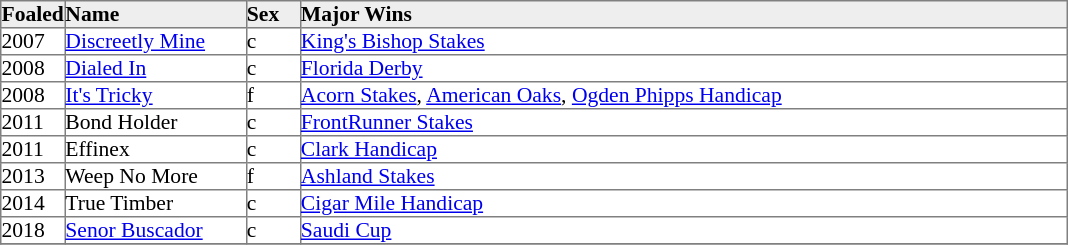<table border="1" cellpadding="0" style="border-collapse: collapse; font-size:90%">
<tr bgcolor="#eeeeee">
<td width="35px"><strong>Foaled</strong></td>
<td width="120px"><strong>Name</strong></td>
<td width="35px"><strong>Sex</strong></td>
<td width="510px"><strong>Major Wins</strong></td>
</tr>
<tr>
<td>2007</td>
<td><a href='#'>Discreetly Mine</a></td>
<td>c</td>
<td><a href='#'>King's Bishop Stakes</a></td>
</tr>
<tr>
<td>2008</td>
<td><a href='#'>Dialed In</a></td>
<td>c</td>
<td><a href='#'>Florida Derby</a></td>
</tr>
<tr>
<td>2008</td>
<td><a href='#'>It's Tricky</a></td>
<td>f</td>
<td><a href='#'>Acorn Stakes</a>, <a href='#'>American Oaks</a>, <a href='#'>Ogden Phipps Handicap</a></td>
</tr>
<tr>
<td>2011</td>
<td>Bond Holder</td>
<td>c</td>
<td><a href='#'>FrontRunner Stakes</a></td>
</tr>
<tr>
<td>2011</td>
<td>Effinex</td>
<td>c</td>
<td><a href='#'>Clark Handicap</a></td>
</tr>
<tr>
<td>2013</td>
<td>Weep No More</td>
<td>f</td>
<td><a href='#'>Ashland Stakes</a></td>
</tr>
<tr>
<td>2014</td>
<td>True Timber</td>
<td>c</td>
<td><a href='#'>Cigar Mile Handicap</a></td>
</tr>
<tr>
<td>2018</td>
<td><a href='#'>Senor Buscador</a></td>
<td>c</td>
<td><a href='#'>Saudi Cup</a></td>
</tr>
<tr>
</tr>
</table>
